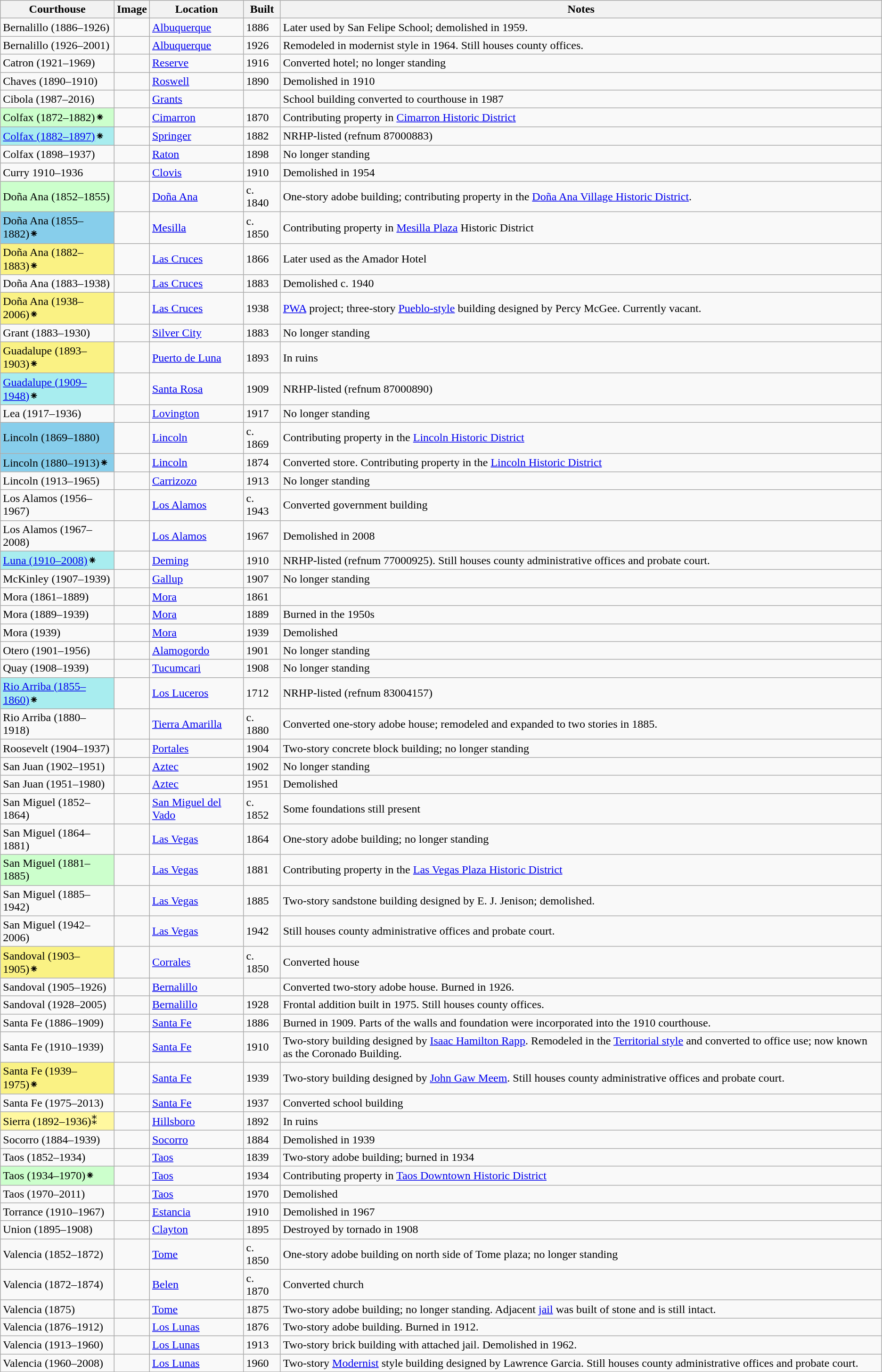<table class="wikitable sortable">
<tr>
<th><strong>Courthouse</strong></th>
<th><strong>Image</strong></th>
<th><strong>Location</strong></th>
<th><strong>Built</strong></th>
<th><strong>Notes</strong></th>
</tr>
<tr>
<td>Bernalillo (1886–1926)</td>
<td></td>
<td><a href='#'>Albuquerque</a><br><small></small></td>
<td>1886</td>
<td>Later used by San Felipe School; demolished in 1959.</td>
</tr>
<tr>
<td>Bernalillo (1926–2001)</td>
<td></td>
<td><a href='#'>Albuquerque</a><br><small></small></td>
<td>1926</td>
<td>Remodeled in modernist style in 1964. Still houses county offices.</td>
</tr>
<tr>
<td>Catron (1921–1969)</td>
<td></td>
<td><a href='#'>Reserve</a><br><small></small></td>
<td>1916</td>
<td>Converted hotel; no longer standing</td>
</tr>
<tr>
<td>Chaves (1890–1910)</td>
<td></td>
<td><a href='#'>Roswell</a><br><small></small></td>
<td>1890</td>
<td>Demolished in 1910</td>
</tr>
<tr>
<td>Cibola (1987–2016)</td>
<td></td>
<td><a href='#'>Grants</a><br><small></small></td>
<td></td>
<td>School building converted to courthouse in 1987</td>
</tr>
<tr>
<td style="background: #CCFFCC">Colfax (1872–1882)<span>⁕</span></td>
<td></td>
<td><a href='#'>Cimarron</a><br><small></small></td>
<td>1870</td>
<td>Contributing property in <a href='#'>Cimarron Historic District</a></td>
</tr>
<tr>
<td style="background: #A8EDEF"><a href='#'>Colfax (1882–1897)</a><span>⁕</span></td>
<td></td>
<td><a href='#'>Springer</a><br><small></small></td>
<td>1882</td>
<td>NRHP-listed (refnum 87000883)</td>
</tr>
<tr>
<td>Colfax (1898–1937)</td>
<td></td>
<td><a href='#'>Raton</a><br><small></small></td>
<td>1898</td>
<td>No longer standing</td>
</tr>
<tr>
<td>Curry 1910–1936</td>
<td></td>
<td><a href='#'>Clovis</a><br><small></small></td>
<td>1910</td>
<td>Demolished in 1954</td>
</tr>
<tr>
<td style="background: #CCFFCC">Doña Ana (1852–1855)<span></span></td>
<td></td>
<td><a href='#'>Doña Ana</a><br><small></small></td>
<td>c. 1840</td>
<td>One-story adobe building; contributing property in the <a href='#'>Doña Ana Village Historic District</a>.</td>
</tr>
<tr>
<td style="background: #87CEEB">Doña Ana (1855–1882)<span>⁕</span></td>
<td></td>
<td><a href='#'>Mesilla</a><br><small></small></td>
<td>c. 1850</td>
<td>Contributing property in <a href='#'>Mesilla Plaza</a> Historic District</td>
</tr>
<tr>
<td style="background: #FAF284">Doña Ana (1882–1883)<span>⁕</span></td>
<td></td>
<td><a href='#'>Las Cruces</a><br><small></small></td>
<td>1866</td>
<td>Later used as the Amador Hotel</td>
</tr>
<tr>
<td>Doña Ana (1883–1938)</td>
<td></td>
<td><a href='#'>Las Cruces</a><br><small></small></td>
<td>1883</td>
<td>Demolished c. 1940</td>
</tr>
<tr>
<td style="background: #FAF284">Doña Ana (1938–2006)<span>⁕</span></td>
<td></td>
<td><a href='#'>Las Cruces</a><br><small></small></td>
<td>1938</td>
<td><a href='#'>PWA</a> project; three-story <a href='#'>Pueblo-style</a> building designed by Percy McGee. Currently vacant.</td>
</tr>
<tr>
<td>Grant (1883–1930)</td>
<td></td>
<td><a href='#'>Silver City</a><br><small></small></td>
<td>1883</td>
<td>No longer standing</td>
</tr>
<tr>
<td style="background: #FAF284">Guadalupe (1893–1903)<span>⁕</span></td>
<td></td>
<td><a href='#'>Puerto de Luna</a><br><small></small></td>
<td>1893</td>
<td>In ruins</td>
</tr>
<tr>
<td style="background: #A8EDEF"><a href='#'>Guadalupe (1909–1948)</a><span>⁕</span></td>
<td></td>
<td><a href='#'>Santa Rosa</a><br><small></small></td>
<td>1909</td>
<td>NRHP-listed (refnum 87000890)</td>
</tr>
<tr>
<td>Lea (1917–1936)</td>
<td></td>
<td><a href='#'>Lovington</a><br></td>
<td>1917</td>
<td>No longer standing</td>
</tr>
<tr>
<td style="background: #87CEEB">Lincoln (1869–1880)<span></span></td>
<td></td>
<td><a href='#'>Lincoln</a><br><small></small></td>
<td>c. 1869</td>
<td>Contributing property in the <a href='#'>Lincoln Historic District</a></td>
</tr>
<tr>
<td style="background: #87CEEB">Lincoln (1880–1913)<span>⁕</span></td>
<td></td>
<td><a href='#'>Lincoln</a><br><small></small></td>
<td>1874</td>
<td>Converted store. Contributing property in the <a href='#'>Lincoln Historic District</a></td>
</tr>
<tr>
<td>Lincoln (1913–1965)</td>
<td></td>
<td><a href='#'>Carrizozo</a><br></td>
<td>1913</td>
<td>No longer standing</td>
</tr>
<tr>
<td>Los Alamos (1956–1967)</td>
<td></td>
<td><a href='#'>Los Alamos</a><br></td>
<td>c. 1943</td>
<td>Converted government building</td>
</tr>
<tr>
<td>Los Alamos (1967–2008)</td>
<td></td>
<td><a href='#'>Los Alamos</a><br><small></small></td>
<td>1967</td>
<td>Demolished in 2008</td>
</tr>
<tr>
<td style="background: #A8EDEF"><a href='#'>Luna (1910–2008)</a><span>⁕</span></td>
<td></td>
<td><a href='#'>Deming</a><br><small></small></td>
<td>1910</td>
<td>NRHP-listed (refnum 77000925). Still houses county administrative offices and probate court.</td>
</tr>
<tr>
<td>McKinley (1907–1939)</td>
<td></td>
<td><a href='#'>Gallup</a><br></td>
<td>1907</td>
<td>No longer standing</td>
</tr>
<tr>
<td>Mora (1861–1889)</td>
<td></td>
<td><a href='#'>Mora</a><br></td>
<td>1861</td>
<td></td>
</tr>
<tr>
<td>Mora (1889–1939)</td>
<td></td>
<td><a href='#'>Mora</a><br><small></small></td>
<td>1889</td>
<td>Burned in the 1950s</td>
</tr>
<tr>
<td>Mora (1939)</td>
<td></td>
<td><a href='#'>Mora</a><br><small></small></td>
<td>1939</td>
<td>Demolished</td>
</tr>
<tr>
<td>Otero (1901–1956)</td>
<td></td>
<td><a href='#'>Alamogordo</a><br><small></small></td>
<td>1901</td>
<td>No longer standing</td>
</tr>
<tr>
<td>Quay (1908–1939)</td>
<td></td>
<td><a href='#'>Tucumcari</a><br><small></small></td>
<td>1908</td>
<td>No longer standing</td>
</tr>
<tr>
<td style="background: #A8EDEF"><a href='#'>Rio Arriba (1855–1860)</a><span>⁕</span></td>
<td></td>
<td><a href='#'>Los Luceros</a><br><small></small></td>
<td>1712</td>
<td>NRHP-listed (refnum 83004157)</td>
</tr>
<tr>
<td>Rio Arriba (1880–1918)</td>
<td></td>
<td><a href='#'>Tierra Amarilla</a><br></td>
<td>c. 1880</td>
<td>Converted one-story adobe house; remodeled and expanded to two stories in 1885.</td>
</tr>
<tr>
<td>Roosevelt (1904–1937)</td>
<td></td>
<td><a href='#'>Portales</a><br></td>
<td>1904</td>
<td>Two-story concrete block building; no longer standing</td>
</tr>
<tr>
<td>San Juan (1902–1951)</td>
<td></td>
<td><a href='#'>Aztec</a><br><small></small></td>
<td>1902</td>
<td>No longer standing</td>
</tr>
<tr>
<td>San Juan (1951–1980)</td>
<td></td>
<td><a href='#'>Aztec</a><br><small></small></td>
<td>1951</td>
<td>Demolished</td>
</tr>
<tr>
<td>San Miguel (1852–1864)</td>
<td></td>
<td><a href='#'>San Miguel del Vado</a><br><small></small></td>
<td>c. 1852</td>
<td>Some foundations still present</td>
</tr>
<tr>
<td>San Miguel (1864–1881)</td>
<td></td>
<td><a href='#'>Las Vegas</a><br><small></small></td>
<td>1864</td>
<td>One-story adobe building; no longer standing</td>
</tr>
<tr>
<td style="background: #CCFFCC">San Miguel (1881–1885)<span></span></td>
<td></td>
<td><a href='#'>Las Vegas</a><br><small></small></td>
<td>1881</td>
<td>Contributing property in the <a href='#'>Las Vegas Plaza Historic District</a></td>
</tr>
<tr>
<td>San Miguel (1885–1942)</td>
<td></td>
<td><a href='#'>Las Vegas</a><br></td>
<td>1885</td>
<td>Two-story sandstone building designed by E. J. Jenison; demolished.</td>
</tr>
<tr>
<td>San Miguel (1942–2006)</td>
<td></td>
<td><a href='#'>Las Vegas</a><br><small></small></td>
<td>1942</td>
<td>Still houses county administrative offices and probate court.</td>
</tr>
<tr>
<td style="background: #FAF284">Sandoval (1903–1905)<span>⁕</span></td>
<td></td>
<td><a href='#'>Corrales</a><br><small></small></td>
<td>c. 1850</td>
<td>Converted house</td>
</tr>
<tr>
<td>Sandoval (1905–1926)</td>
<td></td>
<td><a href='#'>Bernalillo</a><br></td>
<td></td>
<td>Converted two-story adobe house. Burned in 1926.</td>
</tr>
<tr>
<td>Sandoval (1928–2005)</td>
<td></td>
<td><a href='#'>Bernalillo</a><br><small></small></td>
<td>1928</td>
<td>Frontal addition built in 1975. Still houses county offices.</td>
</tr>
<tr>
<td>Santa Fe (1886–1909)</td>
<td></td>
<td><a href='#'>Santa Fe</a><br><small></small></td>
<td>1886</td>
<td>Burned in 1909. Parts of the walls and foundation were incorporated into the 1910 courthouse.</td>
</tr>
<tr>
<td>Santa Fe (1910–1939)</td>
<td></td>
<td><a href='#'>Santa Fe</a><br><small></small></td>
<td>1910</td>
<td>Two-story building designed by <a href='#'>Isaac Hamilton Rapp</a>. Remodeled in the <a href='#'>Territorial style</a> and converted to office use; now known as the Coronado Building.</td>
</tr>
<tr>
<td style="background: #FAF284">Santa Fe (1939–1975)<span>⁕</span></td>
<td></td>
<td><a href='#'>Santa Fe</a><br><small></small></td>
<td>1939</td>
<td>Two-story building designed by <a href='#'>John Gaw Meem</a>. Still houses county administrative offices and probate court.</td>
</tr>
<tr>
<td>Santa Fe (1975–2013)</td>
<td></td>
<td><a href='#'>Santa Fe</a><br><small></small></td>
<td>1937</td>
<td>Converted school building</td>
</tr>
<tr>
<td style="background: #FFF89F">Sierra (1892–1936)<span>⁑</span></td>
<td></td>
<td><a href='#'>Hillsboro</a><br><small></small></td>
<td>1892</td>
<td>In ruins</td>
</tr>
<tr>
<td>Socorro (1884–1939)</td>
<td></td>
<td><a href='#'>Socorro</a><br><small></small></td>
<td>1884</td>
<td>Demolished in 1939</td>
</tr>
<tr>
<td>Taos (1852–1934)</td>
<td></td>
<td><a href='#'>Taos</a><br><small></small></td>
<td>1839</td>
<td>Two-story adobe building; burned in 1934</td>
</tr>
<tr>
<td style="background: #CCFFCC">Taos (1934–1970)<span>⁕</span></td>
<td></td>
<td><a href='#'>Taos</a><br><small></small></td>
<td>1934</td>
<td>Contributing property in <a href='#'>Taos Downtown Historic District</a></td>
</tr>
<tr>
<td>Taos (1970–2011)</td>
<td></td>
<td><a href='#'>Taos</a><br><small></small></td>
<td>1970</td>
<td>Demolished</td>
</tr>
<tr>
<td>Torrance (1910–1967)</td>
<td></td>
<td><a href='#'>Estancia</a><br><small></small></td>
<td>1910</td>
<td>Demolished in 1967</td>
</tr>
<tr>
<td>Union (1895–1908)</td>
<td></td>
<td><a href='#'>Clayton</a><br><small></small></td>
<td>1895</td>
<td>Destroyed by tornado in 1908</td>
</tr>
<tr>
<td>Valencia (1852–1872)</td>
<td></td>
<td><a href='#'>Tome</a><br></td>
<td>c. 1850</td>
<td>One-story adobe building on north side of Tome plaza; no longer standing</td>
</tr>
<tr>
<td>Valencia (1872–1874)</td>
<td></td>
<td><a href='#'>Belen</a><br></td>
<td>c. 1870</td>
<td>Converted church</td>
</tr>
<tr>
<td>Valencia (1875)</td>
<td></td>
<td><a href='#'>Tome</a><br><small></small></td>
<td>1875</td>
<td>Two-story adobe building; no longer standing. Adjacent <a href='#'>jail</a> was built of stone and is still intact.</td>
</tr>
<tr>
<td>Valencia (1876–1912)</td>
<td></td>
<td><a href='#'>Los Lunas</a><br></td>
<td>1876</td>
<td>Two-story adobe building. Burned in 1912.</td>
</tr>
<tr>
<td>Valencia (1913–1960)</td>
<td></td>
<td><a href='#'>Los Lunas</a><br></td>
<td>1913</td>
<td>Two-story brick building with attached jail. Demolished in 1962.</td>
</tr>
<tr>
<td>Valencia (1960–2008)</td>
<td></td>
<td><a href='#'>Los Lunas</a><br><small></small></td>
<td>1960</td>
<td>Two-story <a href='#'>Modernist</a> style building designed by Lawrence Garcia. Still houses county administrative offices and probate court.</td>
</tr>
</table>
